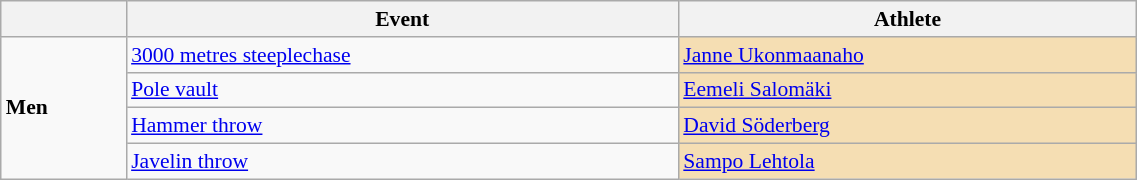<table class=wikitable style="font-size:90%" width=60%>
<tr>
<th></th>
<th>Event</th>
<th>Athlete</th>
</tr>
<tr>
<td rowspan=4><strong>Men</strong></td>
<td><a href='#'>3000 metres steeplechase</a></td>
<td bgcolor="wheat"><a href='#'>Janne Ukonmaanaho</a></td>
</tr>
<tr>
<td><a href='#'>Pole vault</a></td>
<td bgcolor="wheat"><a href='#'>Eemeli Salomäki</a></td>
</tr>
<tr>
<td><a href='#'>Hammer throw</a></td>
<td bgcolor="wheat"><a href='#'>David Söderberg</a></td>
</tr>
<tr>
<td><a href='#'>Javelin throw</a></td>
<td bgcolor="wheat"><a href='#'>Sampo Lehtola</a></td>
</tr>
</table>
